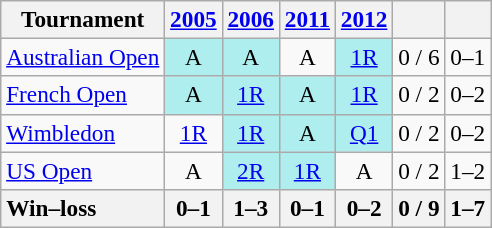<table class="wikitable" style="text-align:center;font-size:97%">
<tr>
<th>Tournament</th>
<th><a href='#'>2005</a></th>
<th><a href='#'>2006</a></th>
<th><a href='#'>2011</a></th>
<th><a href='#'>2012</a></th>
<th></th>
<th></th>
</tr>
<tr>
<td align="left"><a href='#'>Australian Open</a></td>
<td bgcolor="afeeee">A</td>
<td bgcolor="afeeee">A</td>
<td>A</td>
<td bgcolor="afeeee"><a href='#'>1R</a></td>
<td>0 / 6</td>
<td>0–1</td>
</tr>
<tr>
<td align="left"><a href='#'>French Open</a></td>
<td bgcolor="afeeee">A</td>
<td bgcolor="afeeee"><a href='#'>1R</a></td>
<td bgcolor="afeeee">A</td>
<td bgcolor="afeeee"><a href='#'>1R</a></td>
<td>0 / 2</td>
<td>0–2</td>
</tr>
<tr>
<td align="left"><a href='#'>Wimbledon</a></td>
<td><a href='#'>1R</a></td>
<td bgcolor="afeeee"><a href='#'>1R</a></td>
<td bgcolor="afeeee">A</td>
<td bgcolor="afeeee"><a href='#'>Q1</a></td>
<td>0 / 2</td>
<td>0–2</td>
</tr>
<tr>
<td align="left"><a href='#'>US Open</a></td>
<td>A</td>
<td bgcolor="afeeee"><a href='#'>2R</a></td>
<td bgcolor="afeeee"><a href='#'>1R</a></td>
<td>A</td>
<td>0 / 2</td>
<td>1–2</td>
</tr>
<tr>
<th style="text-align:left">Win–loss</th>
<th>0–1</th>
<th>1–3</th>
<th>0–1</th>
<th>0–2</th>
<th>0 / 9</th>
<th>1–7</th>
</tr>
</table>
